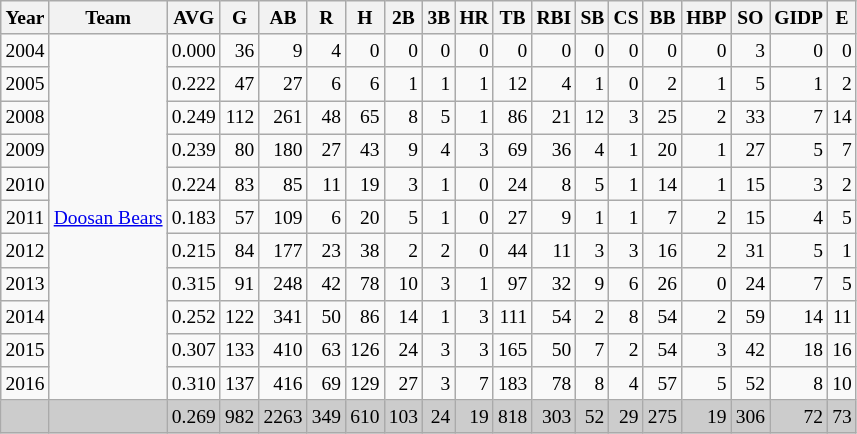<table class="wikitable" style="text-align:right;font-size:small">
<tr>
<th>Year</th>
<th>Team</th>
<th>AVG</th>
<th>G</th>
<th>AB</th>
<th>R</th>
<th>H</th>
<th>2B</th>
<th>3B</th>
<th>HR</th>
<th>TB</th>
<th>RBI</th>
<th>SB</th>
<th>CS</th>
<th>BB</th>
<th>HBP</th>
<th>SO</th>
<th>GIDP</th>
<th>E</th>
</tr>
<tr>
<td>2004</td>
<td rowspan="11" style="text-align:center;"><a href='#'>Doosan Bears</a></td>
<td>0.000</td>
<td>36</td>
<td>9</td>
<td>4</td>
<td>0</td>
<td>0</td>
<td>0</td>
<td>0</td>
<td>0</td>
<td>0</td>
<td>0</td>
<td>0</td>
<td>0</td>
<td>0</td>
<td>3</td>
<td>0</td>
<td>0</td>
</tr>
<tr>
<td>2005</td>
<td>0.222</td>
<td>47</td>
<td>27</td>
<td>6</td>
<td>6</td>
<td>1</td>
<td>1</td>
<td>1</td>
<td>12</td>
<td>4</td>
<td>1</td>
<td>0</td>
<td>2</td>
<td>1</td>
<td>5</td>
<td>1</td>
<td>2</td>
</tr>
<tr>
<td>2008</td>
<td>0.249</td>
<td>112</td>
<td>261</td>
<td>48</td>
<td>65</td>
<td>8</td>
<td>5</td>
<td>1</td>
<td>86</td>
<td>21</td>
<td>12</td>
<td>3</td>
<td>25</td>
<td>2</td>
<td>33</td>
<td>7</td>
<td>14</td>
</tr>
<tr>
<td>2009</td>
<td>0.239</td>
<td>80</td>
<td>180</td>
<td>27</td>
<td>43</td>
<td>9</td>
<td>4</td>
<td>3</td>
<td>69</td>
<td>36</td>
<td>4</td>
<td>1</td>
<td>20</td>
<td>1</td>
<td>27</td>
<td>5</td>
<td>7</td>
</tr>
<tr>
<td>2010</td>
<td>0.224</td>
<td>83</td>
<td>85</td>
<td>11</td>
<td>19</td>
<td>3</td>
<td>1</td>
<td>0</td>
<td>24</td>
<td>8</td>
<td>5</td>
<td>1</td>
<td>14</td>
<td>1</td>
<td>15</td>
<td>3</td>
<td>2</td>
</tr>
<tr>
<td>2011</td>
<td>0.183</td>
<td>57</td>
<td>109</td>
<td>6</td>
<td>20</td>
<td>5</td>
<td>1</td>
<td>0</td>
<td>27</td>
<td>9</td>
<td>1</td>
<td>1</td>
<td>7</td>
<td>2</td>
<td>15</td>
<td>4</td>
<td>5</td>
</tr>
<tr>
<td>2012</td>
<td>0.215</td>
<td>84</td>
<td>177</td>
<td>23</td>
<td>38</td>
<td>2</td>
<td>2</td>
<td>0</td>
<td>44</td>
<td>11</td>
<td>3</td>
<td>3</td>
<td>16</td>
<td>2</td>
<td>31</td>
<td>5</td>
<td>1</td>
</tr>
<tr>
<td>2013</td>
<td>0.315</td>
<td>91</td>
<td>248</td>
<td>42</td>
<td>78</td>
<td>10</td>
<td>3</td>
<td>1</td>
<td>97</td>
<td>32</td>
<td>9</td>
<td>6</td>
<td>26</td>
<td>0</td>
<td>24</td>
<td>7</td>
<td>5</td>
</tr>
<tr>
<td>2014</td>
<td>0.252</td>
<td>122</td>
<td>341</td>
<td>50</td>
<td>86</td>
<td>14</td>
<td>1</td>
<td>3</td>
<td>111</td>
<td>54</td>
<td>2</td>
<td>8</td>
<td>54</td>
<td>2</td>
<td>59</td>
<td>14</td>
<td>11</td>
</tr>
<tr>
<td>2015</td>
<td>0.307</td>
<td>133</td>
<td>410</td>
<td>63</td>
<td>126</td>
<td>24</td>
<td>3</td>
<td>3</td>
<td>165</td>
<td>50</td>
<td>7</td>
<td>2</td>
<td>54</td>
<td>3</td>
<td>42</td>
<td>18</td>
<td>16</td>
</tr>
<tr>
<td>2016</td>
<td>0.310</td>
<td>137</td>
<td>416</td>
<td>69</td>
<td>129</td>
<td>27</td>
<td>3</td>
<td>7</td>
<td>183</td>
<td>78</td>
<td>8</td>
<td>4</td>
<td>57</td>
<td>5</td>
<td>52</td>
<td>8</td>
<td>10</td>
</tr>
<tr bgcolor="#cccccc">
<td></td>
<td></td>
<td>0.269</td>
<td>982</td>
<td>2263</td>
<td>349</td>
<td>610</td>
<td>103</td>
<td>24</td>
<td>19</td>
<td>818</td>
<td>303</td>
<td>52</td>
<td>29</td>
<td>275</td>
<td>19</td>
<td>306</td>
<td>72</td>
<td>73</td>
</tr>
</table>
